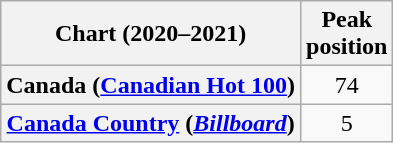<table class="wikitable sortable plainrowheaders" style="text-align:center;">
<tr>
<th>Chart (2020–2021)</th>
<th>Peak<br>position</th>
</tr>
<tr>
<th scope="row">Canada (<a href='#'>Canadian Hot 100</a>)</th>
<td>74</td>
</tr>
<tr>
<th scope="row"><a href='#'>Canada Country</a> (<a href='#'><em>Billboard</em></a>)</th>
<td>5</td>
</tr>
</table>
